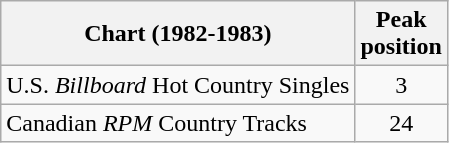<table class="wikitable sortable">
<tr>
<th align="left">Chart (1982-1983)</th>
<th align="center">Peak<br>position</th>
</tr>
<tr>
<td align="left">U.S. <em>Billboard</em> Hot Country Singles</td>
<td align="center">3</td>
</tr>
<tr>
<td align="left">Canadian <em>RPM</em> Country Tracks</td>
<td align="center">24</td>
</tr>
</table>
